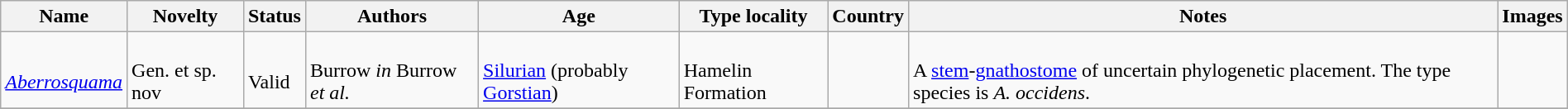<table class="wikitable sortable" align="center" width="100%">
<tr>
<th>Name</th>
<th>Novelty</th>
<th>Status</th>
<th>Authors</th>
<th>Age</th>
<th>Type locality</th>
<th>Country</th>
<th>Notes</th>
<th>Images</th>
</tr>
<tr>
<td><br><em><a href='#'>Aberrosquama</a></em></td>
<td><br>Gen. et sp. nov</td>
<td><br>Valid</td>
<td><br>Burrow <em>in</em> Burrow <em>et al.</em></td>
<td><br><a href='#'>Silurian</a> (probably <a href='#'>Gorstian</a>)</td>
<td><br>Hamelin Formation</td>
<td><br></td>
<td><br>A <a href='#'>stem</a>-<a href='#'>gnathostome</a> of uncertain phylogenetic placement. The type species is <em>A. occidens</em>.</td>
<td></td>
</tr>
<tr>
</tr>
</table>
